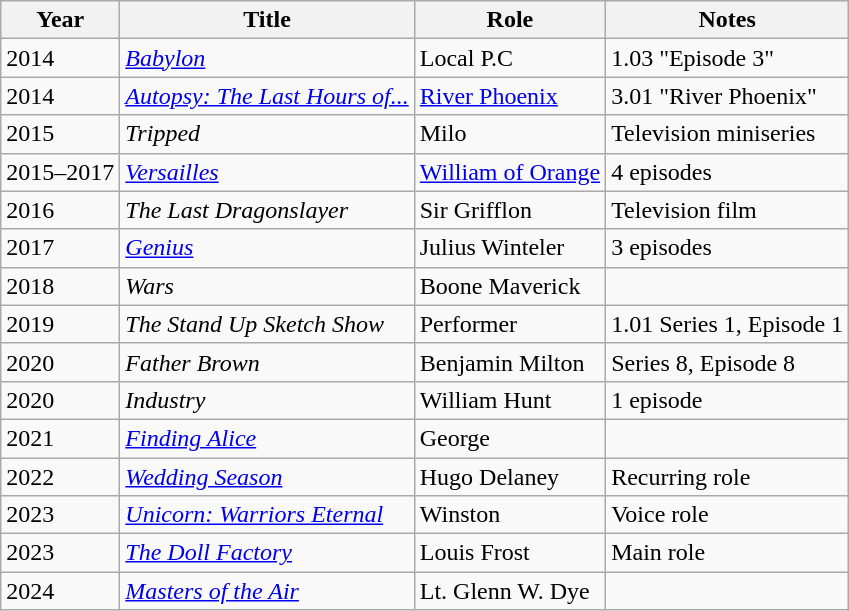<table class="wikitable">
<tr>
<th>Year</th>
<th>Title</th>
<th>Role</th>
<th>Notes</th>
</tr>
<tr>
<td>2014</td>
<td><em><a href='#'>Babylon</a></em></td>
<td>Local P.C</td>
<td>1.03 "Episode 3"</td>
</tr>
<tr>
<td>2014</td>
<td><em><a href='#'>Autopsy: The Last Hours of...</a></em></td>
<td><a href='#'>River Phoenix</a></td>
<td>3.01 "River Phoenix"</td>
</tr>
<tr>
<td>2015</td>
<td><em>Tripped</em></td>
<td>Milo</td>
<td>Television miniseries</td>
</tr>
<tr>
<td>2015–2017</td>
<td><em><a href='#'>Versailles</a></em></td>
<td><a href='#'>William of Orange</a></td>
<td>4 episodes</td>
</tr>
<tr>
<td>2016</td>
<td><em>The Last Dragonslayer</em></td>
<td>Sir Grifflon</td>
<td>Television film</td>
</tr>
<tr>
<td>2017</td>
<td><em><a href='#'>Genius</a></em></td>
<td>Julius Winteler</td>
<td>3 episodes</td>
</tr>
<tr>
<td>2018</td>
<td><em>Wars</em></td>
<td>Boone Maverick</td>
<td></td>
</tr>
<tr>
<td>2019</td>
<td><em>The Stand Up Sketch Show</em></td>
<td>Performer</td>
<td>1.01 Series 1, Episode 1</td>
</tr>
<tr>
<td>2020</td>
<td><em>Father Brown</em></td>
<td>Benjamin Milton</td>
<td>Series 8, Episode 8</td>
</tr>
<tr>
<td>2020</td>
<td><em>Industry</em></td>
<td>William Hunt</td>
<td>1 episode</td>
</tr>
<tr>
<td>2021</td>
<td><em><a href='#'>Finding Alice</a></em></td>
<td>George</td>
<td></td>
</tr>
<tr>
<td>2022</td>
<td><em><a href='#'>Wedding Season</a></em></td>
<td>Hugo Delaney</td>
<td>Recurring role</td>
</tr>
<tr>
<td>2023</td>
<td><em><a href='#'>Unicorn: Warriors Eternal</a></em></td>
<td>Winston</td>
<td>Voice role</td>
</tr>
<tr>
<td>2023</td>
<td><em><a href='#'>The Doll Factory</a></em></td>
<td>Louis Frost</td>
<td>Main role</td>
</tr>
<tr>
<td>2024</td>
<td><em><a href='#'>Masters of the Air</a></em></td>
<td>Lt. Glenn W. Dye</td>
<td></td>
</tr>
</table>
